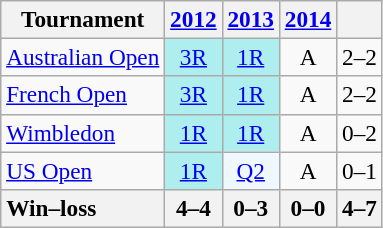<table class=wikitable style=text-align:center;font-size:97%>
<tr>
<th>Tournament</th>
<th><a href='#'>2012</a></th>
<th><a href='#'>2013</a></th>
<th><a href='#'>2014</a></th>
<th></th>
</tr>
<tr>
<td align=left><a href='#'>Australian Open</a></td>
<td bgcolor=afeeee><a href='#'>3R</a></td>
<td bgcolor=afeeee><a href='#'>1R</a></td>
<td>A</td>
<td>2–2</td>
</tr>
<tr>
<td align=left><a href='#'>French Open</a></td>
<td bgcolor=afeeee><a href='#'>3R</a></td>
<td bgcolor=afeeee><a href='#'>1R</a></td>
<td>A</td>
<td>2–2</td>
</tr>
<tr>
<td align=left><a href='#'>Wimbledon</a></td>
<td bgcolor=afeeee><a href='#'>1R</a></td>
<td bgcolor=afeeee><a href='#'>1R</a></td>
<td>A</td>
<td>0–2</td>
</tr>
<tr>
<td align=left><a href='#'>US Open</a></td>
<td bgcolor=afeeee><a href='#'>1R</a></td>
<td bgcolor=f0f8ff><a href='#'>Q2</a></td>
<td>A</td>
<td>0–1</td>
</tr>
<tr>
<th style=text-align:left>Win–loss</th>
<th>4–4</th>
<th>0–3</th>
<th>0–0</th>
<th>4–7</th>
</tr>
</table>
